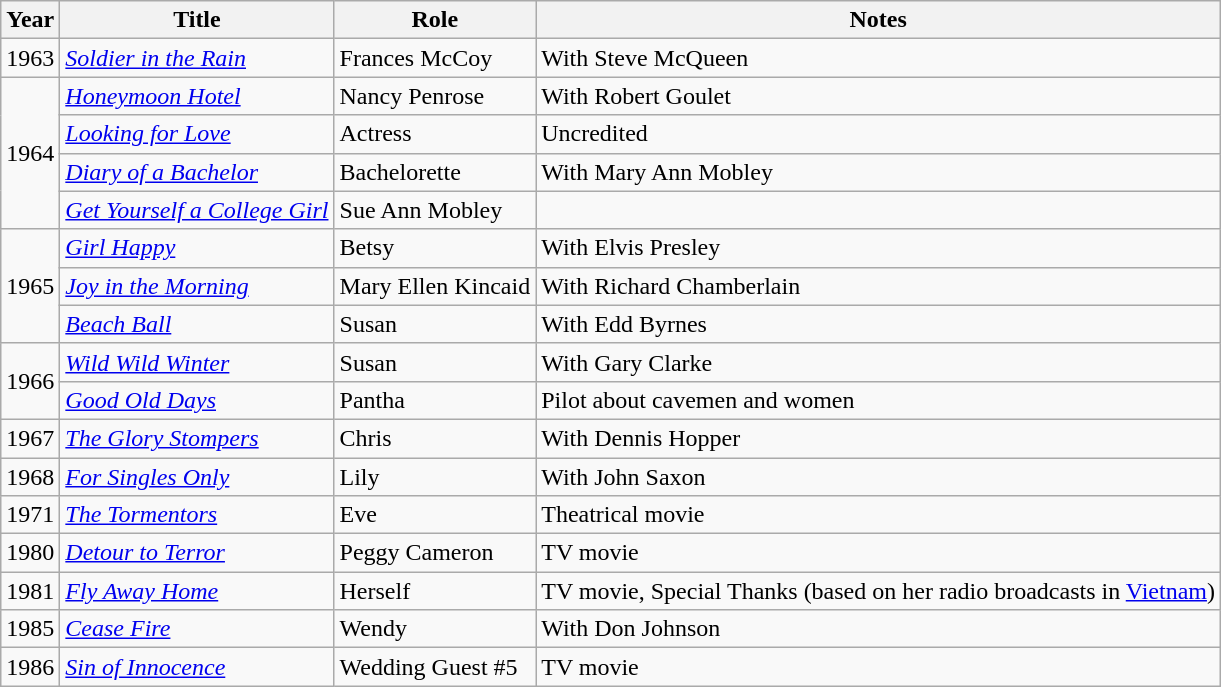<table class="wikitable sortable">
<tr>
<th>Year</th>
<th>Title</th>
<th>Role</th>
<th class="unsortable">Notes</th>
</tr>
<tr>
<td>1963</td>
<td><em><a href='#'>Soldier in the Rain</a></em></td>
<td>Frances McCoy</td>
<td>With Steve McQueen </td>
</tr>
<tr>
<td rowspan=4>1964</td>
<td><em><a href='#'>Honeymoon Hotel</a></em></td>
<td>Nancy Penrose</td>
<td>With Robert Goulet</td>
</tr>
<tr>
<td><em><a href='#'>Looking for Love</a></em></td>
<td>Actress</td>
<td>Uncredited</td>
</tr>
<tr>
<td><em><a href='#'>Diary of a Bachelor</a></em></td>
<td>Bachelorette</td>
<td>With Mary Ann Mobley</td>
</tr>
<tr>
<td><em><a href='#'>Get Yourself a College Girl</a></em></td>
<td>Sue Ann Mobley</td>
<td></td>
</tr>
<tr>
<td rowspan=3>1965</td>
<td><em><a href='#'>Girl Happy</a></em></td>
<td>Betsy</td>
<td>With Elvis Presley</td>
</tr>
<tr>
<td><em><a href='#'>Joy in the Morning</a></em></td>
<td>Mary Ellen Kincaid</td>
<td>With 	Richard Chamberlain</td>
</tr>
<tr>
<td><em><a href='#'>Beach Ball</a></em></td>
<td>Susan</td>
<td>With Edd Byrnes</td>
</tr>
<tr>
<td rowspan=2>1966</td>
<td><em><a href='#'>Wild Wild Winter</a></em></td>
<td>Susan</td>
<td>With Gary Clarke</td>
</tr>
<tr>
<td><em><a href='#'>Good Old Days</a></em></td>
<td>Pantha</td>
<td>Pilot about cavemen and women</td>
</tr>
<tr>
<td>1967</td>
<td><em><a href='#'>The Glory Stompers</a></em></td>
<td>Chris</td>
<td>With Dennis Hopper</td>
</tr>
<tr>
<td>1968</td>
<td><em><a href='#'>For Singles Only</a></em></td>
<td>Lily</td>
<td>With John Saxon</td>
</tr>
<tr>
<td>1971</td>
<td><em><a href='#'>The Tormentors</a></em></td>
<td>Eve</td>
<td>Theatrical movie</td>
</tr>
<tr>
<td>1980</td>
<td><em><a href='#'>Detour to Terror</a></em></td>
<td>Peggy Cameron</td>
<td>TV movie</td>
</tr>
<tr>
<td>1981</td>
<td><em><a href='#'>Fly Away Home</a></em></td>
<td>Herself</td>
<td>TV movie, Special Thanks (based on her radio broadcasts in <a href='#'>Vietnam</a>)</td>
</tr>
<tr>
<td>1985</td>
<td><em><a href='#'>Cease Fire</a></em></td>
<td>Wendy</td>
<td>With Don Johnson</td>
</tr>
<tr>
<td>1986</td>
<td><em><a href='#'>Sin of Innocence</a></em></td>
<td>Wedding Guest #5</td>
<td>TV movie</td>
</tr>
</table>
